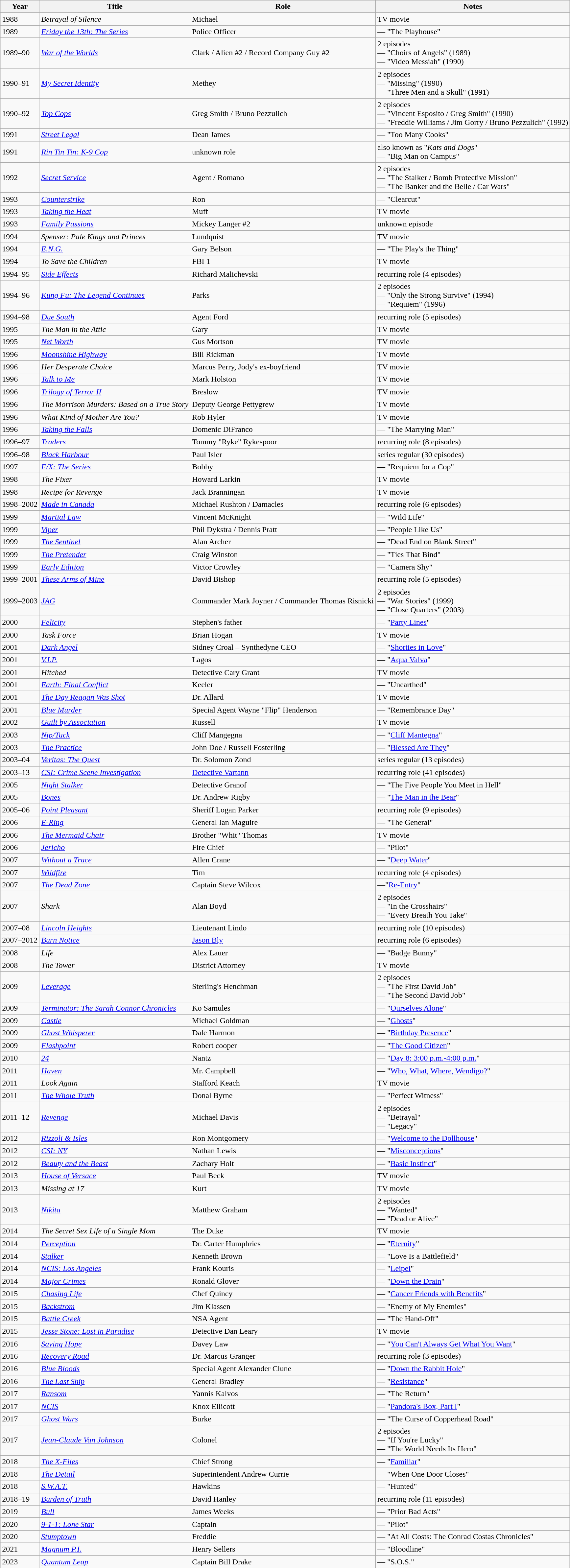<table class="wikitable sortable">
<tr>
<th>Year</th>
<th>Title</th>
<th>Role</th>
<th class="unsortable">Notes</th>
</tr>
<tr>
<td>1988</td>
<td><em>Betrayal of Silence</em></td>
<td>Michael</td>
<td>TV movie</td>
</tr>
<tr>
<td>1989</td>
<td><em><a href='#'>Friday the 13th: The Series</a></em></td>
<td>Police Officer</td>
<td>— "The Playhouse"</td>
</tr>
<tr>
<td>1989–90</td>
<td><em><a href='#'>War of the Worlds</a></em></td>
<td>Clark / Alien #2 / Record Company Guy #2</td>
<td>2 episodes<br>— "Choirs of Angels" (1989)<br>— "Video Messiah" (1990)</td>
</tr>
<tr>
<td>1990–91</td>
<td><em><a href='#'>My Secret Identity</a></em></td>
<td>Methey</td>
<td>2 episodes<br>— "Missing" (1990)<br>— "Three Men and a Skull" (1991)</td>
</tr>
<tr>
<td>1990–92</td>
<td><em><a href='#'>Top Cops</a></em></td>
<td>Greg Smith / Bruno Pezzulich</td>
<td>2 episodes<br>— "Vincent Esposito / Greg Smith" (1990)<br>— "Freddie Williams / Jim Gorry / Bruno Pezzulich" (1992)</td>
</tr>
<tr>
<td>1991</td>
<td><em><a href='#'>Street Legal</a></em></td>
<td>Dean James</td>
<td>— "Too Many Cooks"</td>
</tr>
<tr>
<td>1991</td>
<td><em><a href='#'>Rin Tin Tin: K-9 Cop</a></em></td>
<td>unknown role</td>
<td>also known as "<em>Kats and Dogs</em>"<br>— "Big Man on Campus"</td>
</tr>
<tr>
<td>1992</td>
<td><em><a href='#'>Secret Service</a></em></td>
<td>Agent / Romano</td>
<td>2 episodes<br>— "The Stalker / Bomb Protective Mission"<br>— "The Banker and the Belle / Car Wars"</td>
</tr>
<tr>
<td>1993</td>
<td><em><a href='#'>Counterstrike</a></em></td>
<td>Ron</td>
<td>— "Clearcut"</td>
</tr>
<tr>
<td>1993</td>
<td><em><a href='#'>Taking the Heat</a></em></td>
<td>Muff</td>
<td>TV movie</td>
</tr>
<tr>
<td>1993</td>
<td><em><a href='#'>Family Passions</a></em></td>
<td>Mickey Langer #2</td>
<td>unknown episode</td>
</tr>
<tr>
<td>1994</td>
<td><em>Spenser: Pale Kings and Princes</em></td>
<td>Lundquist</td>
<td>TV movie</td>
</tr>
<tr>
<td>1994</td>
<td><em><a href='#'>E.N.G.</a></em></td>
<td>Gary Belson</td>
<td>— "The Play's the Thing"</td>
</tr>
<tr>
<td>1994</td>
<td><em>To Save the Children</em></td>
<td>FBI 1</td>
<td>TV movie</td>
</tr>
<tr>
<td>1994–95</td>
<td><em><a href='#'>Side Effects</a></em></td>
<td>Richard Malichevski</td>
<td>recurring role (4 episodes)</td>
</tr>
<tr>
<td>1994–96</td>
<td><em><a href='#'>Kung Fu: The Legend Continues</a></em></td>
<td>Parks</td>
<td>2 episodes<br>— "Only the Strong Survive" (1994)<br>— "Requiem" (1996)</td>
</tr>
<tr>
<td>1994–98</td>
<td><em><a href='#'>Due South</a></em></td>
<td>Agent Ford</td>
<td>recurring role (5 episodes)</td>
</tr>
<tr>
<td>1995</td>
<td data-sort-value="Man in the Attic, The"><em>The Man in the Attic</em></td>
<td>Gary</td>
<td>TV movie</td>
</tr>
<tr>
<td>1995</td>
<td><em><a href='#'>Net Worth</a></em></td>
<td>Gus Mortson</td>
<td>TV movie</td>
</tr>
<tr>
<td>1996</td>
<td><em><a href='#'>Moonshine Highway</a></em></td>
<td>Bill Rickman</td>
<td>TV movie</td>
</tr>
<tr>
<td>1996</td>
<td><em>Her Desperate Choice</em></td>
<td>Marcus Perry, Jody's ex-boyfriend</td>
<td>TV movie</td>
</tr>
<tr>
<td>1996</td>
<td><em><a href='#'>Talk to Me</a></em></td>
<td>Mark Holston</td>
<td>TV movie</td>
</tr>
<tr>
<td>1996</td>
<td><em><a href='#'>Trilogy of Terror II</a></em></td>
<td>Breslow</td>
<td>TV movie</td>
</tr>
<tr>
<td>1996</td>
<td data-sort-value="Morrison Murders: Based on a True Story, The"><em>The Morrison Murders: Based on a True Story</em></td>
<td>Deputy George Pettygrew</td>
<td>TV movie</td>
</tr>
<tr>
<td>1996</td>
<td><em>What Kind of Mother Are You?</em></td>
<td>Rob Hyler</td>
<td>TV movie</td>
</tr>
<tr>
<td>1996</td>
<td><em><a href='#'>Taking the Falls</a></em></td>
<td>Domenic DiFranco</td>
<td>— "The Marrying Man"</td>
</tr>
<tr>
<td>1996–97</td>
<td><em><a href='#'>Traders</a></em></td>
<td>Tommy "Ryke" Rykespoor</td>
<td>recurring role (8 episodes)</td>
</tr>
<tr>
<td>1996–98</td>
<td><em><a href='#'>Black Harbour</a></em></td>
<td>Paul Isler</td>
<td>series regular (30 episodes)</td>
</tr>
<tr>
<td>1997</td>
<td><em><a href='#'>F/X: The Series</a></em></td>
<td>Bobby</td>
<td>— "Requiem for a Cop"</td>
</tr>
<tr>
<td>1998</td>
<td data-sort-value="Fixer, The"><em>The Fixer</em></td>
<td>Howard Larkin</td>
<td>TV movie</td>
</tr>
<tr>
<td>1998</td>
<td><em>Recipe for Revenge</em></td>
<td>Jack Branningan</td>
<td>TV movie</td>
</tr>
<tr>
<td>1998–2002</td>
<td><em><a href='#'>Made in Canada</a></em></td>
<td>Michael Rushton / Damacles</td>
<td>recurring role (6 episodes)</td>
</tr>
<tr>
<td>1999</td>
<td><em><a href='#'>Martial Law</a></em></td>
<td>Vincent McKnight</td>
<td>— "Wild Life"</td>
</tr>
<tr>
<td>1999</td>
<td><em><a href='#'>Viper</a></em></td>
<td>Phil Dykstra / Dennis Pratt</td>
<td>— "People Like Us"</td>
</tr>
<tr>
<td>1999</td>
<td data-sort-value="Sentinel, The"><em><a href='#'>The Sentinel</a></em></td>
<td>Alan Archer</td>
<td>— "Dead End on Blank Street"</td>
</tr>
<tr>
<td>1999</td>
<td data-sort-value="Pretender, The"><em><a href='#'>The Pretender</a></em></td>
<td>Craig Winston</td>
<td>— "Ties That Bind"</td>
</tr>
<tr>
<td>1999</td>
<td><em><a href='#'>Early Edition</a></em></td>
<td>Victor Crowley</td>
<td>— "Camera Shy"</td>
</tr>
<tr>
<td>1999–2001</td>
<td><em><a href='#'>These Arms of Mine</a></em></td>
<td>David Bishop</td>
<td>recurring role (5 episodes)</td>
</tr>
<tr>
<td>1999–2003</td>
<td><em><a href='#'>JAG</a></em></td>
<td>Commander Mark Joyner / Commander Thomas Risnicki</td>
<td>2 episodes<br>— "War Stories" (1999)<br>— "Close Quarters" (2003)</td>
</tr>
<tr>
<td>2000</td>
<td><em><a href='#'>Felicity</a></em></td>
<td>Stephen's father</td>
<td>— "<a href='#'>Party Lines</a>"</td>
</tr>
<tr>
<td>2000</td>
<td><em>Task Force</em></td>
<td>Brian Hogan</td>
<td>TV movie</td>
</tr>
<tr>
<td>2001</td>
<td><em><a href='#'>Dark Angel</a></em></td>
<td>Sidney Croal – Synthedyne CEO</td>
<td>— "<a href='#'>Shorties in Love</a>"</td>
</tr>
<tr>
<td>2001</td>
<td><em><a href='#'>V.I.P.</a></em></td>
<td>Lagos</td>
<td>— "<a href='#'>Aqua Valva</a>"</td>
</tr>
<tr>
<td>2001</td>
<td><em>Hitched</em></td>
<td>Detective Cary Grant</td>
<td>TV movie</td>
</tr>
<tr>
<td>2001</td>
<td><em><a href='#'>Earth: Final Conflict</a></em></td>
<td>Keeler</td>
<td>— "Unearthed"</td>
</tr>
<tr>
<td>2001</td>
<td data-sort-value="Day Reagan Was Shot, The"><em><a href='#'>The Day Reagan Was Shot</a></em></td>
<td>Dr. Allard</td>
<td>TV movie</td>
</tr>
<tr>
<td>2001</td>
<td><em><a href='#'>Blue Murder</a></em></td>
<td>Special Agent Wayne "Flip" Henderson</td>
<td>— "Remembrance Day"</td>
</tr>
<tr>
<td>2002</td>
<td><em><a href='#'>Guilt by Association</a></em></td>
<td>Russell</td>
<td>TV movie</td>
</tr>
<tr>
<td>2003</td>
<td><em><a href='#'>Nip/Tuck</a></em></td>
<td>Cliff Mangegna</td>
<td>— "<a href='#'>Cliff Mantegna</a>"</td>
</tr>
<tr>
<td>2003</td>
<td data-sort-value="Practice, The"><em><a href='#'>The Practice</a></em></td>
<td>John Doe / Russell Fosterling</td>
<td>— "<a href='#'>Blessed Are They</a>"</td>
</tr>
<tr>
<td>2003–04</td>
<td><em><a href='#'>Veritas: The Quest</a></em></td>
<td>Dr. Solomon Zond</td>
<td>series regular (13 episodes)</td>
</tr>
<tr>
<td>2003–13</td>
<td><em><a href='#'>CSI: Crime Scene Investigation</a></em></td>
<td><a href='#'>Detective Vartann</a></td>
<td>recurring role (41 episodes)</td>
</tr>
<tr>
<td>2005</td>
<td><em><a href='#'>Night Stalker</a></em></td>
<td>Detective Granof</td>
<td>— "The Five People You Meet in Hell"</td>
</tr>
<tr>
<td>2005</td>
<td><em><a href='#'>Bones</a></em></td>
<td>Dr. Andrew Rigby</td>
<td>— "<a href='#'>The Man in the Bear</a>"</td>
</tr>
<tr>
<td>2005–06</td>
<td><em><a href='#'>Point Pleasant</a></em></td>
<td>Sheriff Logan Parker</td>
<td>recurring role (9 episodes)</td>
</tr>
<tr>
<td>2006</td>
<td><em><a href='#'>E-Ring</a></em></td>
<td>General Ian Maguire</td>
<td>— "The General"</td>
</tr>
<tr>
<td>2006</td>
<td data-sort-value="Mermaid Chair, The"><em><a href='#'>The Mermaid Chair</a></em></td>
<td>Brother "Whit" Thomas</td>
<td>TV movie</td>
</tr>
<tr>
<td>2006</td>
<td><em><a href='#'>Jericho</a></em></td>
<td>Fire Chief</td>
<td>— "Pilot"</td>
</tr>
<tr>
<td>2007</td>
<td><em><a href='#'>Without a Trace</a></em></td>
<td>Allen Crane</td>
<td>— "<a href='#'>Deep Water</a>"</td>
</tr>
<tr>
<td>2007</td>
<td><em><a href='#'>Wildfire</a></em></td>
<td>Tim</td>
<td>recurring role (4 episodes)</td>
</tr>
<tr>
<td>2007</td>
<td data-sort-value="Dead Zone, The"><em><a href='#'>The Dead Zone</a></em></td>
<td>Captain Steve Wilcox</td>
<td>—"<a href='#'>Re-Entry</a>"</td>
</tr>
<tr>
<td>2007</td>
<td><em>Shark</em></td>
<td>Alan Boyd</td>
<td>2 episodes<br>— "In the Crosshairs"<br>— "Every Breath You Take"</td>
</tr>
<tr>
<td>2007–08</td>
<td><em><a href='#'>Lincoln Heights</a></em></td>
<td>Lieutenant Lindo</td>
<td>recurring role (10 episodes)</td>
</tr>
<tr>
<td>2007–2012</td>
<td><em><a href='#'>Burn Notice</a></em></td>
<td><a href='#'>Jason Bly</a></td>
<td>recurring role (6 episodes)</td>
</tr>
<tr>
<td>2008</td>
<td><em>Life</em></td>
<td>Alex Lauer</td>
<td>— "Badge Bunny"</td>
</tr>
<tr>
<td>2008</td>
<td data-sort-value="Tower, The"><em>The Tower</em></td>
<td>District Attorney</td>
<td>TV movie</td>
</tr>
<tr>
<td>2009</td>
<td><em><a href='#'>Leverage</a></em></td>
<td>Sterling's Henchman</td>
<td>2 episodes<br>— "The First David Job"<br>— "The Second David Job"</td>
</tr>
<tr>
<td>2009</td>
<td><em><a href='#'>Terminator: The Sarah Connor Chronicles</a></em></td>
<td>Ko Samules</td>
<td>— "<a href='#'>Ourselves Alone</a>"</td>
</tr>
<tr>
<td>2009</td>
<td><em><a href='#'>Castle</a></em></td>
<td>Michael Goldman</td>
<td>— "<a href='#'>Ghosts</a>"</td>
</tr>
<tr>
<td>2009</td>
<td><em><a href='#'>Ghost Whisperer</a></em></td>
<td>Dale Harmon</td>
<td>— "<a href='#'>Birthday Presence</a>"</td>
</tr>
<tr>
<td>2009</td>
<td><em><a href='#'>Flashpoint</a></em></td>
<td>Robert cooper</td>
<td>— "<a href='#'>The Good Citizen</a>"</td>
</tr>
<tr>
<td>2010</td>
<td><em><a href='#'>24</a></em></td>
<td>Nantz</td>
<td>— "<a href='#'>Day 8: 3:00 p.m.-4:00 p.m.</a>"</td>
</tr>
<tr>
<td>2011</td>
<td><em><a href='#'>Haven</a></em></td>
<td>Mr. Campbell</td>
<td>— "<a href='#'>Who, What, Where, Wendigo?</a>"</td>
</tr>
<tr>
<td>2011</td>
<td><em>Look Again</em></td>
<td>Stafford Keach</td>
<td>TV movie</td>
</tr>
<tr>
<td>2011</td>
<td data-sort-value="Whole Truth, The"><em><a href='#'>The Whole Truth</a></em></td>
<td>Donal Byrne</td>
<td>— "Perfect Witness"</td>
</tr>
<tr>
<td>2011–12</td>
<td><em><a href='#'>Revenge</a></em></td>
<td>Michael Davis</td>
<td>2 episodes<br>— "Betrayal"<br>— "Legacy"</td>
</tr>
<tr>
<td>2012</td>
<td><em><a href='#'>Rizzoli & Isles</a></em></td>
<td>Ron Montgomery</td>
<td>— "<a href='#'>Welcome to the Dollhouse</a>"</td>
</tr>
<tr>
<td>2012</td>
<td><em><a href='#'>CSI: NY</a></em></td>
<td>Nathan Lewis</td>
<td>— "<a href='#'>Misconceptions</a>"</td>
</tr>
<tr>
<td>2012</td>
<td><em><a href='#'>Beauty and the Beast</a></em></td>
<td>Zachary Holt</td>
<td>— "<a href='#'>Basic Instinct</a>"</td>
</tr>
<tr>
<td>2013</td>
<td><em><a href='#'>House of Versace</a></em></td>
<td>Paul Beck</td>
<td>TV movie</td>
</tr>
<tr>
<td>2013</td>
<td><em>Missing at 17</em></td>
<td>Kurt</td>
<td>TV movie</td>
</tr>
<tr>
<td>2013</td>
<td><em><a href='#'>Nikita</a></em></td>
<td>Matthew Graham</td>
<td>2 episodes<br>— "Wanted"<br>— "Dead or Alive"</td>
</tr>
<tr>
<td>2014</td>
<td data-sort-value="Secret Sex Life of a Single Mom, The"><em>The Secret Sex Life of a Single Mom</em></td>
<td>The Duke</td>
<td>TV movie</td>
</tr>
<tr>
<td>2014</td>
<td><em><a href='#'>Perception</a></em></td>
<td>Dr. Carter Humphries</td>
<td>— "<a href='#'>Eternity</a>"</td>
</tr>
<tr>
<td>2014</td>
<td><em><a href='#'>Stalker</a></em></td>
<td>Kenneth Brown</td>
<td>— "Love Is a Battlefield"</td>
</tr>
<tr>
<td>2014</td>
<td><em><a href='#'>NCIS: Los Angeles</a></em></td>
<td>Frank Kouris</td>
<td>— "<a href='#'>Leipei</a>"</td>
</tr>
<tr>
<td>2014</td>
<td><em><a href='#'>Major Crimes</a></em></td>
<td>Ronald Glover</td>
<td>— "<a href='#'>Down the Drain</a>"</td>
</tr>
<tr>
<td>2015</td>
<td><em><a href='#'>Chasing Life</a></em></td>
<td>Chef Quincy</td>
<td>— "<a href='#'>Cancer Friends with Benefits</a>"</td>
</tr>
<tr>
<td>2015</td>
<td><em><a href='#'>Backstrom</a></em></td>
<td>Jim Klassen</td>
<td>— "Enemy of My Enemies"</td>
</tr>
<tr>
<td>2015</td>
<td><em><a href='#'>Battle Creek</a></em></td>
<td>NSA Agent</td>
<td>— "The Hand-Off"</td>
</tr>
<tr>
<td>2015</td>
<td><em><a href='#'>Jesse Stone: Lost in Paradise</a></em></td>
<td>Detective Dan Leary</td>
<td>TV movie</td>
</tr>
<tr>
<td>2016</td>
<td><em><a href='#'>Saving Hope</a></em></td>
<td>Davey Law</td>
<td>— "<a href='#'>You Can't Always Get What You Want</a>"</td>
</tr>
<tr>
<td>2016</td>
<td><em><a href='#'>Recovery Road</a></em></td>
<td>Dr. Marcus Granger</td>
<td>recurring role (3 episodes)</td>
</tr>
<tr>
<td>2016</td>
<td><em><a href='#'>Blue Bloods</a></em></td>
<td>Special Agent Alexander Clune</td>
<td>— "<a href='#'>Down the Rabbit Hole</a>"</td>
</tr>
<tr>
<td>2016</td>
<td data-sort-value="Last Ship, The"><em><a href='#'>The Last Ship</a></em></td>
<td>General Bradley</td>
<td>— "<a href='#'>Resistance</a>"</td>
</tr>
<tr>
<td>2017</td>
<td><em><a href='#'>Ransom</a></em></td>
<td>Yannis Kalvos</td>
<td>— "The Return"</td>
</tr>
<tr>
<td>2017</td>
<td><em><a href='#'>NCIS</a></em></td>
<td>Knox Ellicott</td>
<td>— "<a href='#'>Pandora's Box, Part I</a>"</td>
</tr>
<tr>
<td>2017</td>
<td><em><a href='#'>Ghost Wars</a></em></td>
<td>Burke</td>
<td>— "The Curse of Copperhead Road"</td>
</tr>
<tr>
<td>2017</td>
<td><em><a href='#'>Jean-Claude Van Johnson</a></em></td>
<td>Colonel</td>
<td>2 episodes<br>— "If You're Lucky"<br>— "The World Needs Its Hero"</td>
</tr>
<tr>
<td>2018</td>
<td data-sort-value="X-Files, The"><em><a href='#'>The X-Files</a></em></td>
<td>Chief Strong</td>
<td>— "<a href='#'>Familiar</a>"</td>
</tr>
<tr>
<td>2018</td>
<td data-sort-value="Detail, The"><em><a href='#'>The Detail</a></em></td>
<td>Superintendent Andrew Currie</td>
<td>— "When One Door Closes"</td>
</tr>
<tr>
<td>2018</td>
<td><em><a href='#'>S.W.A.T.</a></em></td>
<td>Hawkins</td>
<td>— "Hunted"</td>
</tr>
<tr>
<td>2018–19</td>
<td><em><a href='#'>Burden of Truth</a></em></td>
<td>David Hanley</td>
<td>recurring role (11 episodes)</td>
</tr>
<tr>
<td>2019</td>
<td><em><a href='#'>Bull</a></em></td>
<td>James Weeks</td>
<td>— "Prior Bad Acts"</td>
</tr>
<tr>
<td>2020</td>
<td><em><a href='#'>9-1-1: Lone Star</a></em></td>
<td>Captain</td>
<td>— "Pilot"</td>
</tr>
<tr>
<td>2020</td>
<td><em><a href='#'>Stumptown</a></em></td>
<td>Freddie</td>
<td>— "At All Costs: The Conrad Costas Chronicles"</td>
</tr>
<tr>
<td>2021</td>
<td><em><a href='#'>Magnum P.I.</a></em></td>
<td>Henry Sellers</td>
<td>— "Bloodline"</td>
</tr>
<tr>
<td>2023</td>
<td><em><a href='#'>Quantum Leap</a></em></td>
<td>Captain Bill Drake</td>
<td>— "S.O.S."</td>
</tr>
</table>
